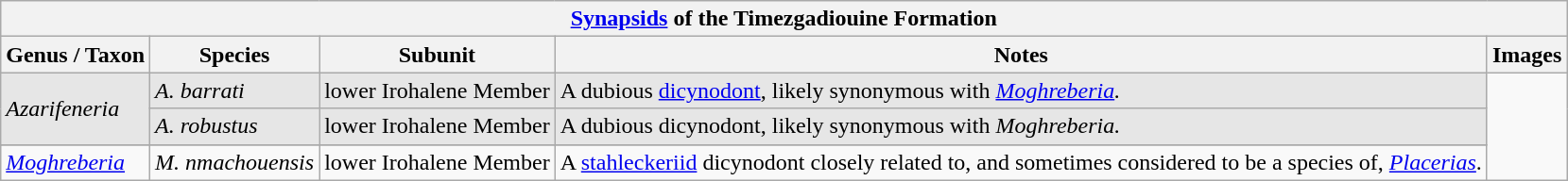<table class="wikitable" align="center">
<tr>
<th colspan="5" align="center"><strong><a href='#'>Synapsids</a> of the Timezgadiouine Formation</strong></th>
</tr>
<tr>
<th>Genus / Taxon</th>
<th>Species</th>
<th>Subunit</th>
<th>Notes</th>
<th>Images</th>
</tr>
<tr>
<td rowspan=2 style="background:#E6E6E6;"><em>Azarifeneria</em></td>
<td style="background:#E6E6E6;"><em>A. barrati</em></td>
<td style="background:#E6E6E6;">lower Irohalene Member</td>
<td style="background:#E6E6E6;">A dubious <a href='#'>dicynodont</a>, likely synonymous with <em><a href='#'>Moghreberia</a>.</em></td>
<td rowspan="142"><br></td>
</tr>
<tr>
<td style="background:#E6E6E6;"><em>A. robustus</em></td>
<td style="background:#E6E6E6;">lower Irohalene Member</td>
<td style="background:#E6E6E6;">A dubious dicynodont, likely synonymous with <em>Moghreberia.</em></td>
</tr>
<tr>
</tr>
<tr>
<td><em><a href='#'>Moghreberia</a></em></td>
<td><em>M. nmachouensis</em></td>
<td>lower Irohalene Member</td>
<td>A <a href='#'>stahleckeriid</a> dicynodont closely related to, and sometimes considered to be a species of, <em><a href='#'>Placerias</a></em>.</td>
</tr>
</table>
